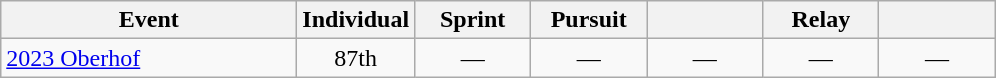<table class="wikitable" style="text-align: center;">
<tr ">
<th style="width:190px;">Event</th>
<th style="width:70px;">Individual</th>
<th style="width:70px;">Sprint</th>
<th style="width:70px;">Pursuit</th>
<th style="width:70px;"></th>
<th style="width:70px;">Relay</th>
<th style="width:70px;"></th>
</tr>
<tr>
<td align=left> <a href='#'>2023 Oberhof</a></td>
<td>87th</td>
<td>—</td>
<td>—</td>
<td>—</td>
<td>—</td>
<td>—</td>
</tr>
</table>
